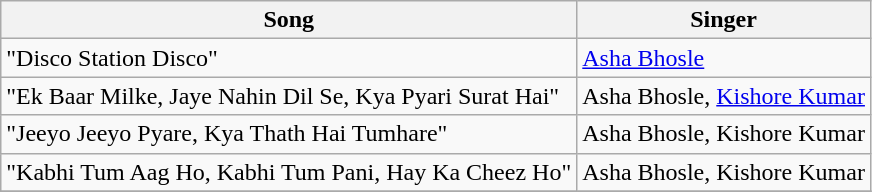<table class="wikitable">
<tr>
<th>Song</th>
<th>Singer</th>
</tr>
<tr>
<td>"Disco Station Disco"</td>
<td><a href='#'>Asha Bhosle</a></td>
</tr>
<tr>
<td>"Ek Baar Milke, Jaye Nahin Dil Se, Kya Pyari Surat Hai"</td>
<td>Asha Bhosle, <a href='#'>Kishore Kumar</a></td>
</tr>
<tr>
<td>"Jeeyo Jeeyo Pyare, Kya Thath Hai Tumhare"</td>
<td>Asha Bhosle, Kishore Kumar</td>
</tr>
<tr>
<td>"Kabhi Tum Aag Ho, Kabhi Tum Pani, Hay Ka Cheez Ho"</td>
<td>Asha Bhosle, Kishore Kumar</td>
</tr>
<tr>
</tr>
</table>
